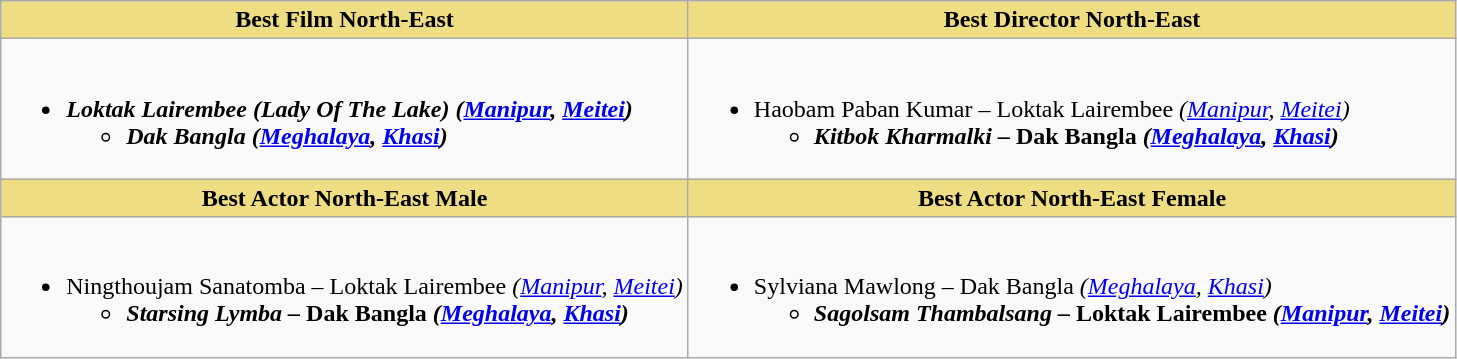<table class=wikitable>
<tr>
<th style="background:#EEDD82">Best Film North-East</th>
<th style="background:#EEDD82">Best Director North-East</th>
</tr>
<tr>
<td valign="top"><br><ul><li><strong><em>Loktak Lairembee (Lady Of The Lake)<em> (<a href='#'>Manipur</a>, <a href='#'>Meitei</a>)<strong><ul><li></em>Dak Bangla<em> (<a href='#'>Meghalaya</a>, <a href='#'>Khasi</a>)</li></ul></li></ul></td>
<td valign="top"><br><ul><li></strong>Haobam Paban Kumar – </em>Loktak Lairembee<em> (<a href='#'>Manipur</a>, <a href='#'>Meitei</a>)<strong><ul><li>Kitbok Kharmalki – </em>Dak Bangla<em> (<a href='#'>Meghalaya</a>, <a href='#'>Khasi</a>)</li></ul></li></ul></td>
</tr>
<tr>
<th style="background:#EEDD82">Best Actor North-East Male</th>
<th style="background:#EEDD82">Best Actor North-East Female</th>
</tr>
<tr>
<td valign="top"><br><ul><li></strong>Ningthoujam Sanatomba – </em>Loktak Lairembee<em> (<a href='#'>Manipur</a>, <a href='#'>Meitei</a>)<strong><ul><li>Starsing Lymba – </em>Dak Bangla<em> (<a href='#'>Meghalaya</a>, <a href='#'>Khasi</a>)</li></ul></li></ul></td>
<td valign="top"><br><ul><li></strong>Sylviana Mawlong – </em>Dak Bangla<em> (<a href='#'>Meghalaya</a>, <a href='#'>Khasi</a>)<strong><ul><li>Sagolsam Thambalsang – </em>Loktak Lairembee<em> (<a href='#'>Manipur</a>, <a href='#'>Meitei</a>)</li></ul></li></ul></td>
</tr>
</table>
